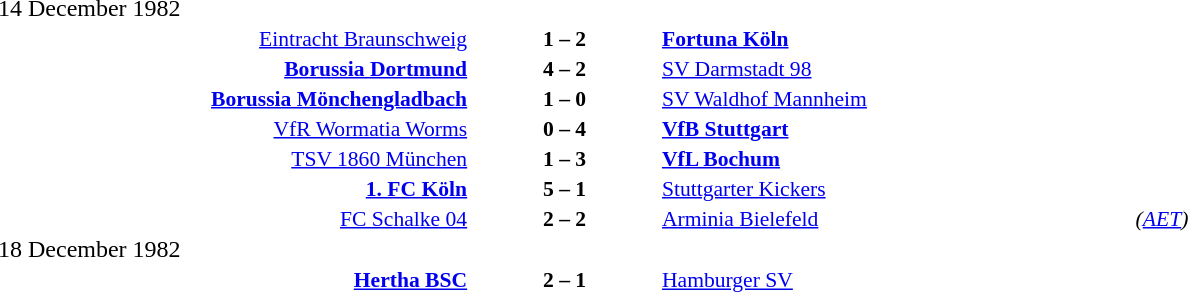<table width=100% cellspacing=1>
<tr>
<th width=25%></th>
<th width=10%></th>
<th width=25%></th>
<th></th>
</tr>
<tr>
<td>14 December 1982</td>
</tr>
<tr style=font-size:90%>
<td align=right><a href='#'>Eintracht Braunschweig</a></td>
<td align=center><strong>1 – 2</strong></td>
<td><strong><a href='#'>Fortuna Köln</a></strong></td>
</tr>
<tr style=font-size:90%>
<td align=right><strong><a href='#'>Borussia Dortmund</a></strong></td>
<td align=center><strong>4 – 2</strong></td>
<td><a href='#'>SV Darmstadt 98</a></td>
</tr>
<tr style=font-size:90%>
<td align=right><strong><a href='#'>Borussia Mönchengladbach</a></strong></td>
<td align=center><strong>1 – 0</strong></td>
<td><a href='#'>SV Waldhof Mannheim</a></td>
</tr>
<tr style=font-size:90%>
<td align=right><a href='#'>VfR Wormatia Worms</a></td>
<td align=center><strong>0 – 4</strong></td>
<td><strong><a href='#'>VfB Stuttgart</a></strong></td>
</tr>
<tr style=font-size:90%>
<td align=right><a href='#'>TSV 1860 München</a></td>
<td align=center><strong>1 – 3</strong></td>
<td><strong><a href='#'>VfL Bochum</a></strong></td>
</tr>
<tr style=font-size:90%>
<td align=right><strong><a href='#'>1. FC Köln</a></strong></td>
<td align=center><strong>5 – 1</strong></td>
<td><a href='#'>Stuttgarter Kickers</a></td>
</tr>
<tr style=font-size:90%>
<td align=right><a href='#'>FC Schalke 04</a></td>
<td align=center><strong>2 – 2</strong></td>
<td><a href='#'>Arminia Bielefeld</a></td>
<td><em>(<a href='#'>AET</a>)</em></td>
</tr>
<tr>
<td>18 December 1982</td>
</tr>
<tr style=font-size:90%>
<td align=right><strong><a href='#'>Hertha BSC</a></strong></td>
<td align=center><strong>2 – 1</strong></td>
<td><a href='#'>Hamburger SV</a></td>
</tr>
</table>
